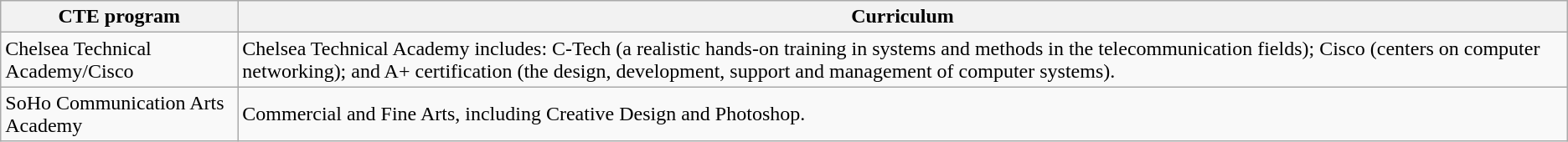<table class="wikitable">
<tr>
<th>CTE program</th>
<th>Curriculum</th>
</tr>
<tr>
<td>Chelsea Technical Academy/Cisco</td>
<td>Chelsea Technical Academy includes: C-Tech (a realistic hands-on training in systems and methods in the telecommunication fields); Cisco (centers on computer networking); and A+ certification (the design, development, support and management of computer systems).</td>
</tr>
<tr>
<td>SoHo Communication Arts Academy</td>
<td>Commercial and Fine Arts, including Creative Design and Photoshop.</td>
</tr>
</table>
